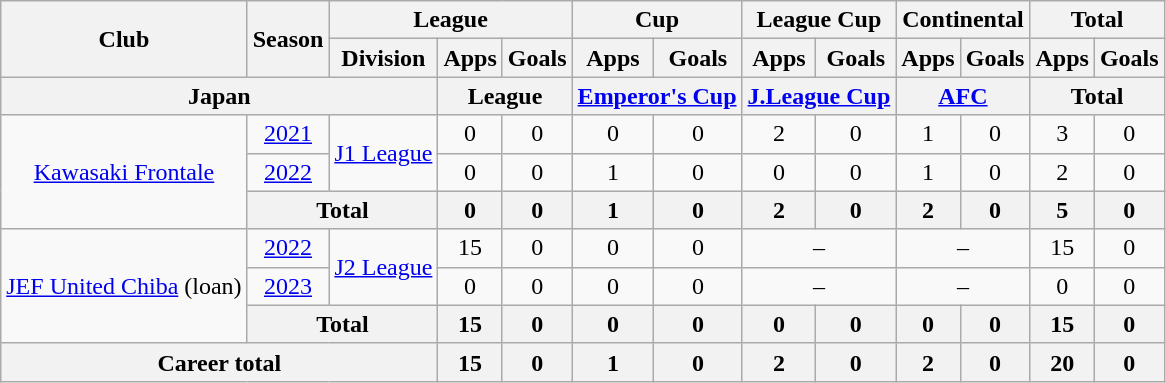<table class="wikitable" style="text-align:center;">
<tr>
<th rowspan=2>Club</th>
<th rowspan=2>Season</th>
<th colspan=3>League</th>
<th colspan=2>Cup</th>
<th colspan=2>League Cup</th>
<th colspan=2>Continental</th>
<th colspan=2>Total</th>
</tr>
<tr>
<th>Division</th>
<th>Apps</th>
<th>Goals</th>
<th>Apps</th>
<th>Goals</th>
<th>Apps</th>
<th>Goals</th>
<th>Apps</th>
<th>Goals</th>
<th>Apps</th>
<th>Goals</th>
</tr>
<tr>
<th colspan=3>Japan</th>
<th colspan=2>League</th>
<th colspan=2><a href='#'>Emperor's Cup</a></th>
<th colspan=2><a href='#'>J.League Cup</a></th>
<th colspan=2><a href='#'>AFC</a></th>
<th colspan=2>Total</th>
</tr>
<tr>
<td rowspan="3"><a href='#'>Kawasaki Frontale</a></td>
<td><a href='#'>2021</a></td>
<td rowspan="2"><a href='#'>J1 League</a></td>
<td>0</td>
<td>0</td>
<td>0</td>
<td>0</td>
<td>2</td>
<td>0</td>
<td>1</td>
<td>0</td>
<td>3</td>
<td>0</td>
</tr>
<tr>
<td><a href='#'>2022</a></td>
<td>0</td>
<td>0</td>
<td>1</td>
<td>0</td>
<td>0</td>
<td>0</td>
<td>1</td>
<td>0</td>
<td>2</td>
<td>0</td>
</tr>
<tr>
<th colspan="2">Total</th>
<th>0</th>
<th>0</th>
<th>1</th>
<th>0</th>
<th>2</th>
<th>0</th>
<th>2</th>
<th>0</th>
<th>5</th>
<th>0</th>
</tr>
<tr>
<td rowspan="3"><a href='#'>JEF United Chiba</a> (loan)</td>
<td><a href='#'>2022</a></td>
<td rowspan="2"><a href='#'>J2 League</a></td>
<td>15</td>
<td>0</td>
<td>0</td>
<td>0</td>
<td colspan="2">–</td>
<td colspan="2">–</td>
<td>15</td>
<td>0</td>
</tr>
<tr>
<td><a href='#'>2023</a></td>
<td>0</td>
<td>0</td>
<td>0</td>
<td>0</td>
<td colspan="2">–</td>
<td colspan="2">–</td>
<td>0</td>
<td>0</td>
</tr>
<tr>
<th colspan="2">Total</th>
<th>15</th>
<th>0</th>
<th>0</th>
<th>0</th>
<th>0</th>
<th>0</th>
<th>0</th>
<th>0</th>
<th>15</th>
<th>0</th>
</tr>
<tr>
<th colspan=3>Career total</th>
<th>15</th>
<th>0</th>
<th>1</th>
<th>0</th>
<th>2</th>
<th>0</th>
<th>2</th>
<th>0</th>
<th>20</th>
<th>0</th>
</tr>
</table>
